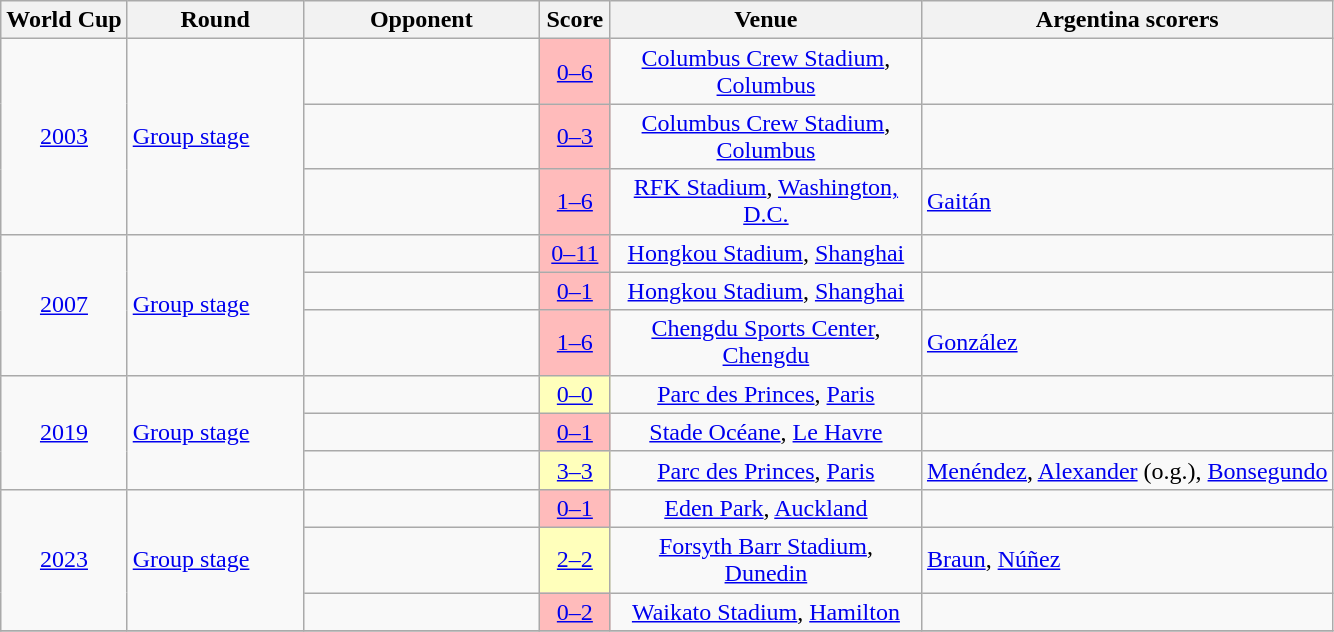<table class="wikitable sortable" style="text-align:left;">
<tr>
<th>World Cup</th>
<th width=110>Round</th>
<th width=150>Opponent</th>
<th width=40>Score</th>
<th width=200>Venue</th>
<th>Argentina scorers</th>
</tr>
<tr>
<td rowspan="3" align=center><a href='#'>2003</a></td>
<td rowspan="3"><a href='#'>Group stage</a></td>
<td></td>
<td style="text-align:center; background:#ffbbbb;"><a href='#'>0–6</a></td>
<td align=center><a href='#'>Columbus Crew Stadium</a>, <a href='#'>Columbus</a></td>
<td></td>
</tr>
<tr>
<td></td>
<td style="text-align:center; background:#ffbbbb;"><a href='#'>0–3</a></td>
<td align=center><a href='#'>Columbus Crew Stadium</a>, <a href='#'>Columbus</a></td>
<td></td>
</tr>
<tr>
<td></td>
<td style="text-align:center; background:#ffbbbb;"><a href='#'>1–6</a></td>
<td align=center><a href='#'>RFK Stadium</a>, <a href='#'>Washington, D.C.</a></td>
<td><a href='#'>Gaitán</a></td>
</tr>
<tr>
<td rowspan="3" align=center><a href='#'>2007</a></td>
<td rowspan="3"><a href='#'>Group stage</a></td>
<td></td>
<td style="text-align:center; background:#ffbbbb;"><a href='#'>0–11</a></td>
<td align=center><a href='#'>Hongkou Stadium</a>, <a href='#'>Shanghai</a></td>
<td></td>
</tr>
<tr>
<td></td>
<td style="text-align:center; background:#ffbbbb;"><a href='#'>0–1</a></td>
<td align=center><a href='#'>Hongkou Stadium</a>, <a href='#'>Shanghai</a></td>
<td></td>
</tr>
<tr>
<td></td>
<td style="text-align:center; background:#ffbbbb;"><a href='#'>1–6</a></td>
<td align=center><a href='#'>Chengdu Sports Center</a>, <a href='#'>Chengdu</a></td>
<td><a href='#'>González</a></td>
</tr>
<tr>
<td rowspan="3" align=center><a href='#'>2019</a></td>
<td rowspan="3"><a href='#'>Group stage</a></td>
<td></td>
<td style="text-align:center; background:#ffffbb;"><a href='#'>0–0</a></td>
<td align=center><a href='#'>Parc des Princes</a>, <a href='#'>Paris</a></td>
<td></td>
</tr>
<tr>
<td></td>
<td style="text-align:center; background:#ffbbbb;"><a href='#'>0–1</a></td>
<td align=center><a href='#'>Stade Océane</a>, <a href='#'>Le Havre</a></td>
<td></td>
</tr>
<tr>
<td></td>
<td style="text-align:center; background:#ffffbb;"><a href='#'>3–3</a></td>
<td align=center><a href='#'>Parc des Princes</a>, <a href='#'>Paris</a></td>
<td><a href='#'>Menéndez</a>, <a href='#'>Alexander</a> (o.g.), <a href='#'>Bonsegundo</a></td>
</tr>
<tr>
<td rowspan="3" align=center><a href='#'>2023</a></td>
<td rowspan="3"><a href='#'>Group stage</a></td>
<td></td>
<td style="text-align:center; background:#ffbbbb;"><a href='#'>0–1</a></td>
<td align=center><a href='#'>Eden Park</a>, <a href='#'>Auckland</a></td>
<td></td>
</tr>
<tr>
<td></td>
<td style="text-align:center; background:#ffffbb;"><a href='#'>2–2</a></td>
<td align=center><a href='#'>Forsyth Barr Stadium</a>, <a href='#'>Dunedin</a></td>
<td><a href='#'>Braun</a>, <a href='#'>Núñez</a></td>
</tr>
<tr>
<td></td>
<td style="text-align:center; background:#ffbbbb;"><a href='#'>0–2</a></td>
<td align=center><a href='#'>Waikato Stadium</a>, <a href='#'>Hamilton</a></td>
<td></td>
</tr>
<tr>
</tr>
</table>
